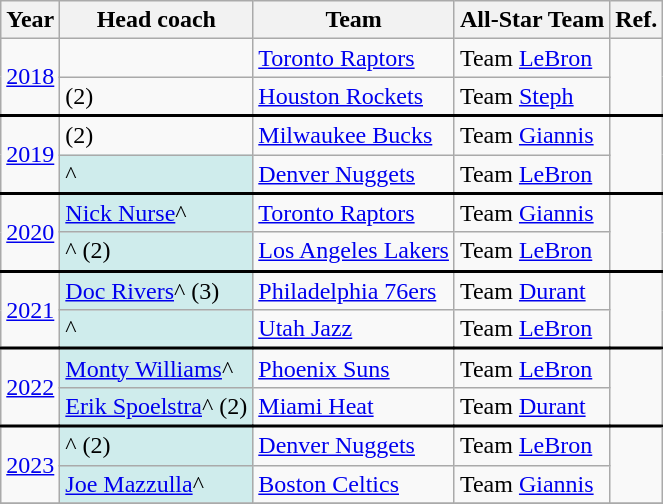<table class="wikitable sortable">
<tr>
<th>Year</th>
<th>Head coach</th>
<th>Team</th>
<th>All-Star Team</th>
<th class="unsortable">Ref.</th>
</tr>
<tr>
<td rowspan=2><a href='#'>2018</a></td>
<td></td>
<td><a href='#'>Toronto Raptors</a></td>
<td>Team <a href='#'>LeBron</a></td>
<td rowspan=2></td>
</tr>
<tr>
<td> (2)</td>
<td><a href='#'>Houston Rockets</a></td>
<td>Team <a href='#'>Steph</a></td>
</tr>
<tr style="border-top:2px solid black">
<td rowspan=2><a href='#'>2019</a></td>
<td> (2)</td>
<td><a href='#'>Milwaukee Bucks</a></td>
<td>Team <a href='#'>Giannis</a></td>
<td rowspan=2></td>
</tr>
<tr>
<td bgcolor="#CFECEC">^</td>
<td><a href='#'>Denver Nuggets</a></td>
<td>Team <a href='#'>LeBron</a></td>
</tr>
<tr style="border-top:2px solid black">
<td rowspan=2><a href='#'>2020</a></td>
<td bgcolor="#CFECEC"><a href='#'>Nick Nurse</a>^</td>
<td><a href='#'>Toronto Raptors</a></td>
<td>Team <a href='#'>Giannis</a></td>
<td rowspan=2></td>
</tr>
<tr>
<td bgcolor="#CFECEC">^ (2)</td>
<td><a href='#'>Los Angeles Lakers</a></td>
<td>Team <a href='#'>LeBron</a></td>
</tr>
<tr style="border-top:2px solid black">
<td rowspan=2><a href='#'>2021</a></td>
<td bgcolor="#CFECEC"><a href='#'>Doc Rivers</a>^ (3)</td>
<td><a href='#'>Philadelphia 76ers</a></td>
<td>Team <a href='#'>Durant</a></td>
<td rowspan=2></td>
</tr>
<tr>
<td bgcolor="#CFECEC">^</td>
<td><a href='#'>Utah Jazz</a></td>
<td>Team <a href='#'>LeBron</a></td>
</tr>
<tr style="border-top:2px solid black">
<td rowspan=2><a href='#'>2022</a></td>
<td bgcolor="#CFECEC"><a href='#'>Monty Williams</a>^</td>
<td><a href='#'>Phoenix Suns</a></td>
<td>Team <a href='#'>LeBron</a></td>
<td rowspan=2></td>
</tr>
<tr>
<td bgcolor="#CFECEC"><a href='#'>Erik Spoelstra</a>^ (2)</td>
<td><a href='#'>Miami Heat</a></td>
<td>Team <a href='#'>Durant</a></td>
</tr>
<tr style="border-top:2px solid black">
<td rowspan="2"><a href='#'>2023</a></td>
<td bgcolor="#CFECEC">^ (2)</td>
<td><a href='#'>Denver Nuggets</a></td>
<td>Team <a href='#'>LeBron</a></td>
<td rowspan=2></td>
</tr>
<tr>
<td bgcolor="#CFECEC"><a href='#'>Joe Mazzulla</a>^</td>
<td><a href='#'>Boston Celtics</a></td>
<td>Team <a href='#'>Giannis</a></td>
</tr>
<tr>
</tr>
</table>
